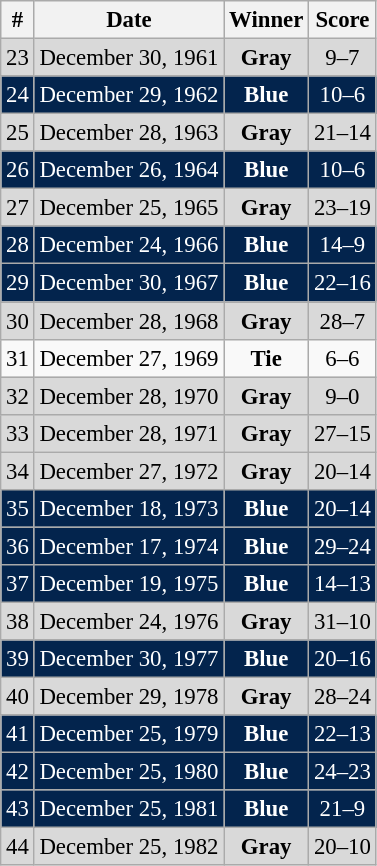<table class="wikitable" style="font-size: 95%; text-align: center">
<tr>
<th>#</th>
<th>Date</th>
<th>Winner</th>
<th>Score</th>
</tr>
<tr style="background: #d9d9d9;">
<td>23</td>
<td>December 30, 1961</td>
<td><strong>Gray</strong></td>
<td>9–7</td>
</tr>
<tr style="background: #03244d; color:white">
<td>24</td>
<td>December 29, 1962</td>
<td><strong>Blue</strong></td>
<td>10–6</td>
</tr>
<tr style="background: #d9d9d9;">
<td>25</td>
<td>December 28, 1963</td>
<td><strong>Gray</strong></td>
<td>21–14</td>
</tr>
<tr style="background: #03244d; color:white">
<td>26</td>
<td>December 26, 1964</td>
<td><strong>Blue</strong></td>
<td>10–6</td>
</tr>
<tr style="background: #d9d9d9;">
<td>27</td>
<td>December 25, 1965</td>
<td><strong>Gray</strong></td>
<td>23–19</td>
</tr>
<tr style="background: #03244d; color:white">
<td>28</td>
<td>December 24, 1966</td>
<td><strong>Blue</strong></td>
<td>14–9</td>
</tr>
<tr style="background: #03244d; color:white">
<td>29</td>
<td>December 30, 1967</td>
<td><strong>Blue</strong></td>
<td>22–16</td>
</tr>
<tr style="background: #d9d9d9;">
<td>30</td>
<td>December 28, 1968</td>
<td><strong>Gray</strong></td>
<td>28–7</td>
</tr>
<tr>
<td>31</td>
<td>December 27, 1969</td>
<td><strong>Tie</strong></td>
<td>6–6</td>
</tr>
<tr style="background: #d9d9d9;">
<td>32</td>
<td>December 28, 1970</td>
<td><strong>Gray</strong></td>
<td>9–0</td>
</tr>
<tr style="background: #d9d9d9;">
<td>33</td>
<td>December 28, 1971</td>
<td><strong>Gray</strong></td>
<td>27–15</td>
</tr>
<tr style="background: #d9d9d9;">
<td>34</td>
<td>December 27, 1972</td>
<td><strong>Gray</strong></td>
<td>20–14</td>
</tr>
<tr style="background: #03244d; color:white">
<td>35</td>
<td>December 18, 1973</td>
<td><strong>Blue</strong></td>
<td>20–14</td>
</tr>
<tr style="background: #03244d; color:white">
<td>36</td>
<td>December 17, 1974</td>
<td><strong>Blue</strong></td>
<td>29–24</td>
</tr>
<tr style="background: #03244d; color:white">
<td>37</td>
<td>December 19, 1975</td>
<td><strong>Blue</strong></td>
<td>14–13</td>
</tr>
<tr style="background: #d9d9d9;">
<td>38</td>
<td>December 24, 1976</td>
<td><strong>Gray</strong></td>
<td>31–10</td>
</tr>
<tr style="background: #03244d; color:white">
<td>39</td>
<td>December 30, 1977</td>
<td><strong>Blue</strong></td>
<td>20–16</td>
</tr>
<tr style="background: #d9d9d9;">
<td>40</td>
<td>December 29, 1978</td>
<td><strong>Gray</strong></td>
<td>28–24</td>
</tr>
<tr style="background: #03244d; color:white">
<td>41</td>
<td>December 25, 1979</td>
<td><strong>Blue</strong></td>
<td>22–13</td>
</tr>
<tr style="background: #03244d; color:white">
<td>42</td>
<td>December 25, 1980</td>
<td><strong>Blue</strong></td>
<td>24–23</td>
</tr>
<tr style="background: #03244d; color:white">
<td>43</td>
<td>December 25, 1981</td>
<td><strong>Blue</strong></td>
<td>21–9</td>
</tr>
<tr style="background: #d9d9d9;">
<td>44</td>
<td>December 25, 1982</td>
<td><strong>Gray</strong></td>
<td>20–10</td>
</tr>
</table>
